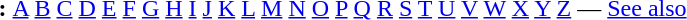<table id="toc" border="0">
<tr>
<th>:</th>
<td><a href='#'>A</a> <a href='#'>B</a> <a href='#'>C</a> <a href='#'>D</a> <a href='#'>E</a> <a href='#'>F</a> <a href='#'>G</a> <a href='#'>H</a> <a href='#'>I</a> <a href='#'>J</a> <a href='#'>K</a> <a href='#'>L</a> <a href='#'>M</a> <a href='#'>N</a> <a href='#'>O</a> <a href='#'>P</a> <a href='#'>Q</a> <a href='#'>R</a> <a href='#'>S</a> <a href='#'>T</a> <a href='#'>U</a> <a href='#'>V</a> <a href='#'>W</a> <a href='#'>X</a> <a href='#'>Y</a>  <a href='#'>Z</a> — <a href='#'>See also</a></td>
</tr>
</table>
